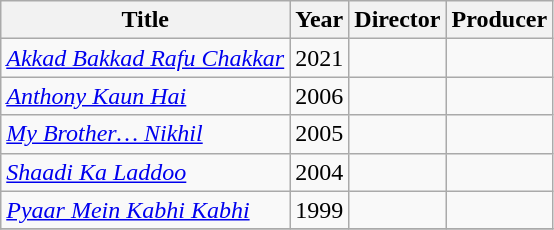<table class="wikitable sortable">
<tr>
<th>Title</th>
<th>Year</th>
<th>Director</th>
<th>Producer</th>
</tr>
<tr>
<td><em><a href='#'>Akkad Bakkad Rafu Chakkar</a></em></td>
<td>2021</td>
<td></td>
<td></td>
</tr>
<tr>
<td><em><a href='#'>Anthony Kaun Hai</a></em></td>
<td>2006</td>
<td></td>
<td></td>
</tr>
<tr>
<td><em><a href='#'>My Brother… Nikhil</a></em></td>
<td>2005</td>
<td></td>
<td></td>
</tr>
<tr>
<td><em><a href='#'>Shaadi Ka Laddoo</a></em></td>
<td>2004</td>
<td></td>
<td></td>
</tr>
<tr>
<td><em><a href='#'>Pyaar Mein Kabhi Kabhi</a></em></td>
<td>1999</td>
<td></td>
<td></td>
</tr>
<tr>
</tr>
</table>
